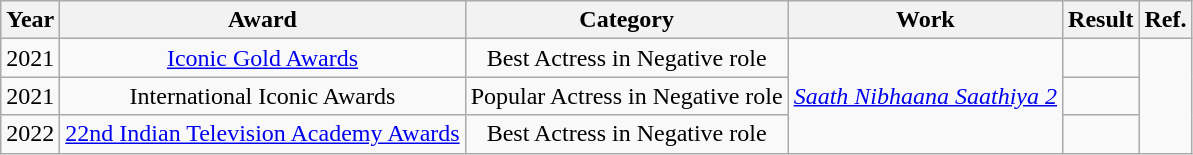<table class="wikitable" style="text-align:center;">
<tr>
<th>Year</th>
<th>Award</th>
<th>Category</th>
<th>Work</th>
<th>Result</th>
<th>Ref.</th>
</tr>
<tr>
<td>2021</td>
<td><a href='#'>Iconic Gold Awards</a></td>
<td>Best Actress in Negative role</td>
<td rowspan="7"><em><a href='#'>Saath Nibhaana Saathiya 2</a></em></td>
<td></td>
</tr>
<tr>
<td>2021</td>
<td>International Iconic Awards</td>
<td>Popular Actress in Negative role</td>
<td></td>
</tr>
<tr>
<td>2022</td>
<td><a href='#'>22nd Indian Television Academy Awards</a></td>
<td>Best Actress in Negative role</td>
<td></td>
</tr>
</table>
